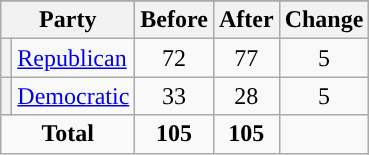<table class="wikitable" style="text-align:center;">
<tr>
</tr>
<tr>
<th colspan=2>Party</th>
<th>Before</th>
<th>After</th>
<th>Change</th>
</tr>
<tr>
<th style="background-color:"></th>
<td style="text-align:left;"><a href='#'>Republican</a></td>
<td>72</td>
<td>77</td>
<td> 5</td>
</tr>
<tr>
<th style="background-color:"></th>
<td style="text-align:left;"><a href='#'>Democratic</a></td>
<td>33</td>
<td>28</td>
<td> 5</td>
</tr>
<tr>
<td colspan=2><strong>Total</strong></td>
<td><strong>105</strong></td>
<td><strong>105</strong></td>
<td></td>
</tr>
</table>
